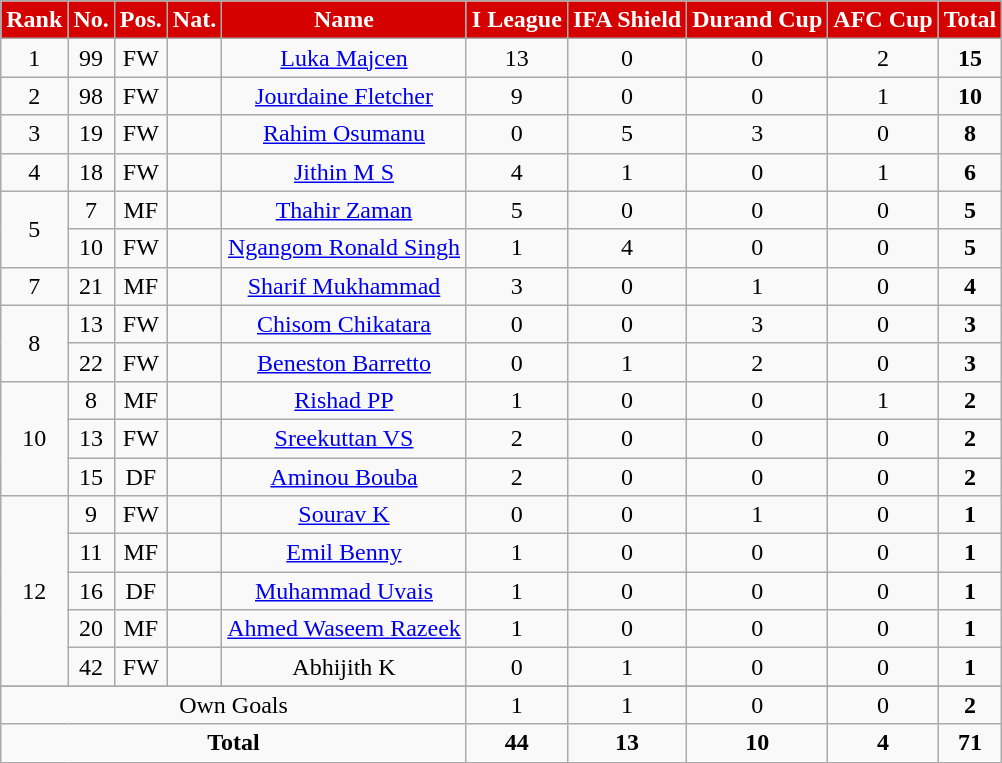<table class="wikitable sortable" style="text-align:center">
<tr>
<th style="background:#d50000; color:white; text-align:center;">Rank</th>
<th style="background:#d50000; color:white; text-align:center;">No.</th>
<th style="background:#d50000; color:white; text-align:center;">Pos.</th>
<th style="background:#d50000; color:white; text-align:center;">Nat.</th>
<th style="background:#d50000; color:white; text-align:center;">Name</th>
<th style="background:#d50000; color:white; text-align:center;">I League</th>
<th style="background:#d50000; color:white; text-align:center;">IFA Shield</th>
<th style="background:#d50000; color:white; text-align:center;">Durand Cup</th>
<th style="background:#d50000; color:white; text-align:center;">AFC Cup</th>
<th style="background:#d50000; color:white; text-align:center;">Total</th>
</tr>
<tr>
<td rowspan="1">1</td>
<td>99</td>
<td>FW</td>
<td></td>
<td><a href='#'>Luka Majcen</a></td>
<td>13</td>
<td>0</td>
<td>0</td>
<td>2</td>
<td><strong>15</strong></td>
</tr>
<tr>
<td rowspan="1">2</td>
<td>98</td>
<td>FW</td>
<td></td>
<td><a href='#'>Jourdaine Fletcher</a></td>
<td>9</td>
<td>0</td>
<td>0</td>
<td>1</td>
<td><strong>10</strong></td>
</tr>
<tr>
<td rowspan="1">3</td>
<td>19</td>
<td>FW</td>
<td></td>
<td><a href='#'>Rahim Osumanu</a></td>
<td>0</td>
<td>5</td>
<td>3</td>
<td>0</td>
<td><strong>8</strong></td>
</tr>
<tr>
<td rowspan="1">4</td>
<td>18</td>
<td>FW</td>
<td></td>
<td><a href='#'>Jithin M S</a></td>
<td>4</td>
<td>1</td>
<td>0</td>
<td>1</td>
<td><strong>6</strong></td>
</tr>
<tr>
<td rowspan="2">5</td>
<td>7</td>
<td>MF</td>
<td></td>
<td><a href='#'>Thahir Zaman</a></td>
<td>5</td>
<td>0</td>
<td>0</td>
<td>0</td>
<td><strong>5</strong></td>
</tr>
<tr>
<td>10</td>
<td>FW</td>
<td></td>
<td><a href='#'>Ngangom Ronald Singh</a></td>
<td>1</td>
<td>4</td>
<td>0</td>
<td>0</td>
<td><strong>5</strong></td>
</tr>
<tr>
<td rowspan="1">7</td>
<td>21</td>
<td>MF</td>
<td></td>
<td><a href='#'>Sharif Mukhammad</a></td>
<td>3</td>
<td>0</td>
<td>1</td>
<td>0</td>
<td><strong>4</strong></td>
</tr>
<tr>
<td rowspan="2">8</td>
<td>13</td>
<td>FW</td>
<td></td>
<td><a href='#'>Chisom Chikatara</a></td>
<td>0</td>
<td>0</td>
<td>3</td>
<td>0</td>
<td><strong>3</strong></td>
</tr>
<tr>
<td>22</td>
<td>FW</td>
<td></td>
<td><a href='#'>Beneston Barretto</a></td>
<td>0</td>
<td>1</td>
<td>2</td>
<td>0</td>
<td><strong>3</strong></td>
</tr>
<tr>
<td rowspan="3">10</td>
<td>8</td>
<td>MF</td>
<td></td>
<td><a href='#'>Rishad PP</a></td>
<td>1</td>
<td>0</td>
<td>0</td>
<td>1</td>
<td><strong>2</strong></td>
</tr>
<tr>
<td>13</td>
<td>FW</td>
<td></td>
<td><a href='#'>Sreekuttan VS</a></td>
<td>2</td>
<td>0</td>
<td>0</td>
<td>0</td>
<td><strong>2</strong></td>
</tr>
<tr>
<td>15</td>
<td>DF</td>
<td></td>
<td><a href='#'>Aminou Bouba</a></td>
<td>2</td>
<td>0</td>
<td>0</td>
<td>0</td>
<td><strong>2</strong></td>
</tr>
<tr>
<td rowspan="5">12</td>
<td>9</td>
<td>FW</td>
<td></td>
<td><a href='#'>Sourav K</a></td>
<td>0</td>
<td>0</td>
<td>1</td>
<td>0</td>
<td><strong>1</strong></td>
</tr>
<tr>
<td>11</td>
<td>MF</td>
<td></td>
<td><a href='#'>Emil Benny</a></td>
<td>1</td>
<td>0</td>
<td>0</td>
<td>0</td>
<td><strong>1</strong></td>
</tr>
<tr>
<td>16</td>
<td>DF</td>
<td></td>
<td><a href='#'>Muhammad Uvais</a></td>
<td>1</td>
<td>0</td>
<td>0</td>
<td>0</td>
<td><strong>1</strong></td>
</tr>
<tr>
<td>20</td>
<td>MF</td>
<td></td>
<td><a href='#'>Ahmed Waseem Razeek</a></td>
<td>1</td>
<td>0</td>
<td>0</td>
<td>0</td>
<td><strong>1</strong></td>
</tr>
<tr>
<td>42</td>
<td>FW</td>
<td></td>
<td>Abhijith K</td>
<td>0</td>
<td>1</td>
<td>0</td>
<td>0</td>
<td><strong>1</strong></td>
</tr>
<tr>
</tr>
<tr class="sortbottom">
<td colspan="5">Own Goals</td>
<td>1</td>
<td>1</td>
<td>0</td>
<td>0</td>
<td><strong>2</strong></td>
</tr>
<tr class="sortbottom">
<td colspan="5"><strong>Total</strong></td>
<td><strong>44</strong></td>
<td><strong>13</strong></td>
<td><strong>10</strong></td>
<td><strong>4</strong></td>
<td><strong>71</strong></td>
</tr>
</table>
